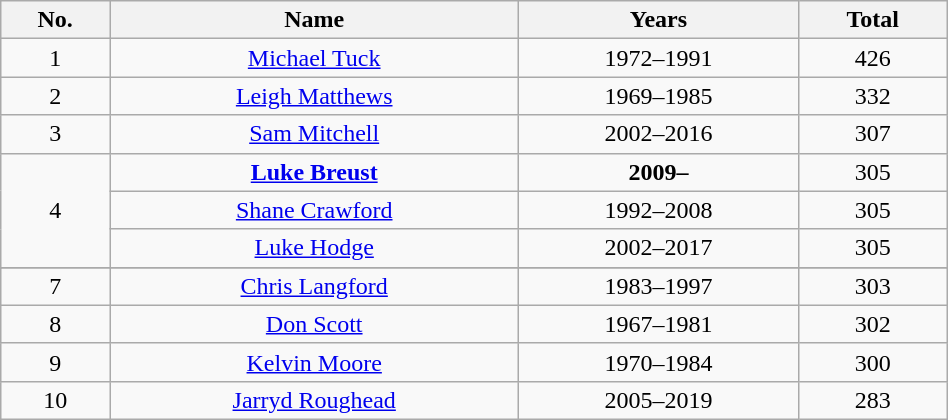<table class="wikitable" style=text-align:center;width:50%>
<tr>
<th>No.</th>
<th>Name</th>
<th>Years</th>
<th>Total</th>
</tr>
<tr>
<td>1</td>
<td><a href='#'>Michael Tuck</a></td>
<td>1972–1991</td>
<td>426</td>
</tr>
<tr>
<td>2</td>
<td><a href='#'>Leigh Matthews</a></td>
<td>1969–1985</td>
<td>332</td>
</tr>
<tr>
<td>3</td>
<td><a href='#'>Sam Mitchell</a></td>
<td>2002–2016</td>
<td>307</td>
</tr>
<tr>
<td rowspan=3>4</td>
<td><strong><a href='#'>Luke Breust</a></strong></td>
<td><strong>2009–</strong></td>
<td>305</td>
</tr>
<tr>
<td><a href='#'>Shane Crawford</a></td>
<td>1992–2008</td>
<td>305</td>
</tr>
<tr>
<td><a href='#'>Luke Hodge</a></td>
<td>2002–2017</td>
<td>305</td>
</tr>
<tr>
</tr>
<tr>
<td>7</td>
<td><a href='#'>Chris Langford</a></td>
<td>1983–1997</td>
<td>303</td>
</tr>
<tr>
<td>8</td>
<td><a href='#'>Don Scott</a></td>
<td>1967–1981</td>
<td>302</td>
</tr>
<tr>
<td>9</td>
<td><a href='#'>Kelvin Moore</a></td>
<td>1970–1984</td>
<td>300</td>
</tr>
<tr>
<td>10</td>
<td><a href='#'>Jarryd Roughead</a></td>
<td>2005–2019</td>
<td>283</td>
</tr>
</table>
